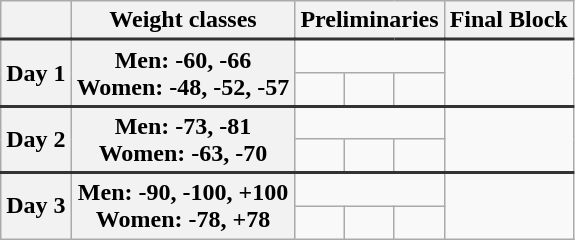<table class=wikitable style="text-align:center;">
<tr>
<th></th>
<th>Weight classes</th>
<th colspan=3>Preliminaries</th>
<th>Final Block</th>
</tr>
<tr style="border-top: 2px solid #333333;">
<th rowspan=2>Day 1</th>
<th rowspan=2>Men: -60, -66 <br> Women: -48, -52, -57</th>
<td colspan=3></td>
<td rowspan=2></td>
</tr>
<tr>
<td></td>
<td></td>
<td></td>
</tr>
<tr style="border-top: 2px solid #333333;">
<th rowspan=2>Day 2</th>
<th rowspan=2>Men: -73, -81<br> Women: -63, -70</th>
<td colspan=3></td>
<td rowspan=2></td>
</tr>
<tr>
<td></td>
<td></td>
<td></td>
</tr>
<tr style="border-top: 2px solid #333333;">
<th rowspan=2>Day 3</th>
<th rowspan=2>Men: -90, -100, +100 <br> Women: -78, +78</th>
<td colspan=3></td>
<td rowspan=2></td>
</tr>
<tr>
<td></td>
<td></td>
<td></td>
</tr>
</table>
